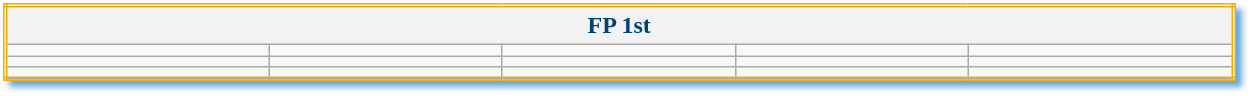<table class="wikitable mw-collapsible mw-collapsed" style="width:65%; border:double #F6AB00; box-shadow: 4px 4px 4px #65AADD;">
<tr style="color:#004471; font-weight:bold;">
<th colspan=5>FP 1st</th>
</tr>
<tr>
<td></td>
<td></td>
<td></td>
<td></td>
<td></td>
</tr>
<tr>
<td></td>
<td></td>
<td></td>
<td></td>
<td></td>
</tr>
<tr>
<td></td>
<td></td>
<td></td>
<td></td>
<td></td>
</tr>
<tr>
</tr>
</table>
